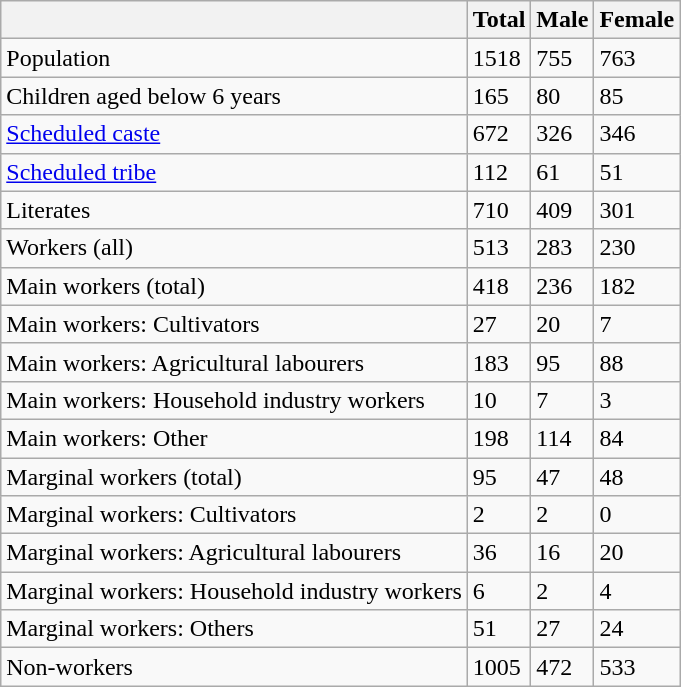<table class="wikitable sortable">
<tr>
<th></th>
<th>Total</th>
<th>Male</th>
<th>Female</th>
</tr>
<tr>
<td>Population</td>
<td>1518</td>
<td>755</td>
<td>763</td>
</tr>
<tr>
<td>Children aged below 6 years</td>
<td>165</td>
<td>80</td>
<td>85</td>
</tr>
<tr>
<td><a href='#'>Scheduled caste</a></td>
<td>672</td>
<td>326</td>
<td>346</td>
</tr>
<tr>
<td><a href='#'>Scheduled tribe</a></td>
<td>112</td>
<td>61</td>
<td>51</td>
</tr>
<tr>
<td>Literates</td>
<td>710</td>
<td>409</td>
<td>301</td>
</tr>
<tr>
<td>Workers (all)</td>
<td>513</td>
<td>283</td>
<td>230</td>
</tr>
<tr>
<td>Main workers (total)</td>
<td>418</td>
<td>236</td>
<td>182</td>
</tr>
<tr>
<td>Main workers: Cultivators</td>
<td>27</td>
<td>20</td>
<td>7</td>
</tr>
<tr>
<td>Main workers: Agricultural labourers</td>
<td>183</td>
<td>95</td>
<td>88</td>
</tr>
<tr>
<td>Main workers: Household industry workers</td>
<td>10</td>
<td>7</td>
<td>3</td>
</tr>
<tr>
<td>Main workers: Other</td>
<td>198</td>
<td>114</td>
<td>84</td>
</tr>
<tr>
<td>Marginal workers (total)</td>
<td>95</td>
<td>47</td>
<td>48</td>
</tr>
<tr>
<td>Marginal workers: Cultivators</td>
<td>2</td>
<td>2</td>
<td>0</td>
</tr>
<tr>
<td>Marginal workers: Agricultural labourers</td>
<td>36</td>
<td>16</td>
<td>20</td>
</tr>
<tr>
<td>Marginal workers: Household industry workers</td>
<td>6</td>
<td>2</td>
<td>4</td>
</tr>
<tr>
<td>Marginal workers: Others</td>
<td>51</td>
<td>27</td>
<td>24</td>
</tr>
<tr>
<td>Non-workers</td>
<td>1005</td>
<td>472</td>
<td>533</td>
</tr>
</table>
